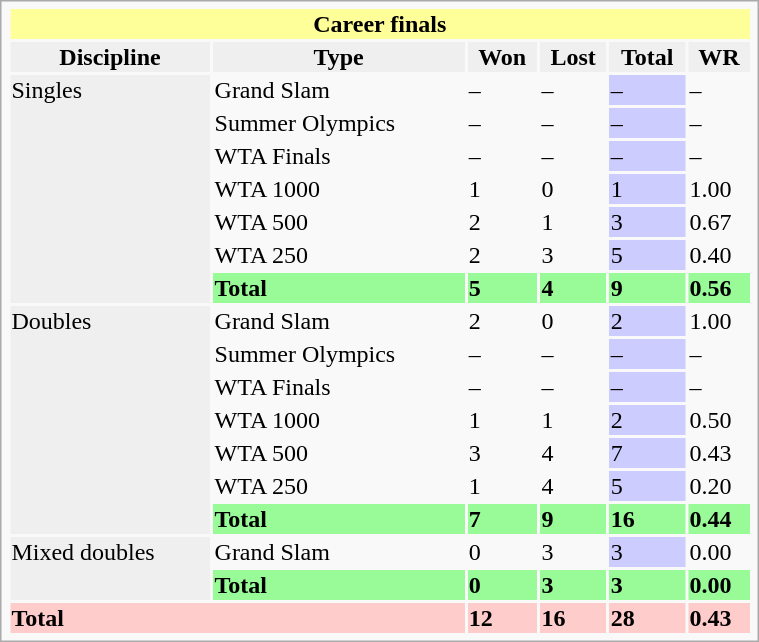<table class="infobox vcard vevent" width=40%>
<tr bgcolor=FFFF99>
<th colspan=6>Career finals</th>
</tr>
<tr style=background:#efefef;font-weight:bold>
<th>Discipline</th>
<th>Type</th>
<th>Won</th>
<th>Lost</th>
<th>Total</th>
<th>WR</th>
</tr>
<tr>
<td rowspan="7" bgcolor="efefef">Singles</td>
<td>Grand Slam</td>
<td>–</td>
<td>–</td>
<td bgcolor="CCCCFF">–</td>
<td>–</td>
</tr>
<tr>
<td>Summer Olympics</td>
<td>–</td>
<td>–</td>
<td bgcolor="CCCCFF">–</td>
<td>–</td>
</tr>
<tr>
<td>WTA Finals</td>
<td>–</td>
<td>–</td>
<td bgcolor="CCCCFF">–</td>
<td>–</td>
</tr>
<tr>
<td>WTA 1000</td>
<td>1</td>
<td>0</td>
<td bgcolor="CCCCFF">1</td>
<td>1.00</td>
</tr>
<tr>
<td>WTA 500</td>
<td>2</td>
<td>1</td>
<td bgcolor="CCCCFF">3</td>
<td>0.67</td>
</tr>
<tr>
<td>WTA 250</td>
<td>2</td>
<td>3</td>
<td bgcolor="CCCCFF">5</td>
<td>0.40</td>
</tr>
<tr style=background:#98FB98;font-weight:bold>
<td>Total</td>
<td>5</td>
<td>4</td>
<td>9</td>
<td>0.56</td>
</tr>
<tr>
<td rowspan="7" bgcolor="efefef">Doubles</td>
<td>Grand Slam</td>
<td>2</td>
<td>0</td>
<td bgcolor=CCCCFF>2</td>
<td>1.00</td>
</tr>
<tr>
<td>Summer Olympics</td>
<td>–</td>
<td>–</td>
<td bgcolor="CCCCFF">–</td>
<td>–</td>
</tr>
<tr>
<td>WTA Finals</td>
<td>–</td>
<td>–</td>
<td bgcolor="CCCCFF">–</td>
<td>–</td>
</tr>
<tr>
<td>WTA 1000</td>
<td>1</td>
<td>1</td>
<td bgcolor="CCCCFF">2</td>
<td>0.50</td>
</tr>
<tr>
<td>WTA 500</td>
<td>3</td>
<td>4</td>
<td bgcolor="CCCCFF">7</td>
<td>0.43</td>
</tr>
<tr>
<td>WTA 250</td>
<td>1</td>
<td>4</td>
<td bgcolor="CCCCFF">5</td>
<td>0.20</td>
</tr>
<tr style=background:#98FB98;font-weight:bold>
<td>Total</td>
<td>7</td>
<td>9</td>
<td>16</td>
<td>0.44</td>
</tr>
<tr>
<td rowspan=2 bgcolor=efefef>Mixed doubles</td>
<td>Grand Slam</td>
<td>0</td>
<td>3</td>
<td bgcolor=CCCCFF>3</td>
<td>0.00</td>
</tr>
<tr style=background:#98FB98;font-weight:bold>
<td>Total</td>
<td>0</td>
<td>3</td>
<td>3</td>
<td>0.00</td>
</tr>
<tr style=background:#FCC;font-weight:bold>
<td colspan=2>Total</td>
<td>12</td>
<td>16</td>
<td>28</td>
<td>0.43</td>
</tr>
</table>
